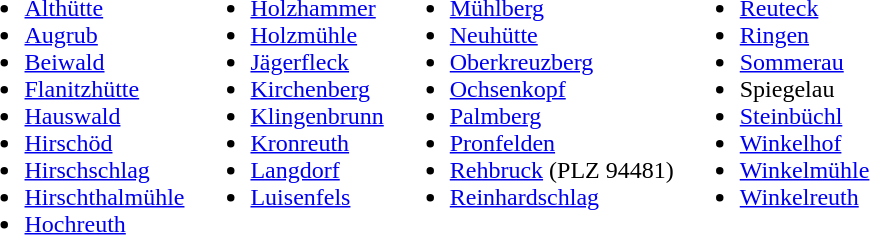<table>
<tr>
<td valign="top"><br><ul><li><a href='#'>Althütte</a></li><li><a href='#'>Augrub</a></li><li><a href='#'>Beiwald</a></li><li><a href='#'>Flanitzhütte</a></li><li><a href='#'>Hauswald</a></li><li><a href='#'>Hirschöd</a></li><li><a href='#'>Hirschschlag</a></li><li><a href='#'>Hirschthalmühle</a></li><li><a href='#'>Hochreuth</a></li></ul></td>
<td valign="top"><br><ul><li><a href='#'>Holzhammer</a></li><li><a href='#'>Holzmühle</a></li><li><a href='#'>Jägerfleck</a></li><li><a href='#'>Kirchenberg</a></li><li><a href='#'>Klingenbrunn</a></li><li><a href='#'>Kronreuth</a></li><li><a href='#'>Langdorf</a></li><li><a href='#'>Luisenfels</a></li></ul></td>
<td valign="top"><br><ul><li><a href='#'>Mühlberg</a></li><li><a href='#'>Neuhütte</a></li><li><a href='#'>Oberkreuzberg</a></li><li><a href='#'>Ochsenkopf</a></li><li><a href='#'>Palmberg</a></li><li><a href='#'>Pronfelden</a></li><li><a href='#'>Rehbruck</a> (PLZ 94481)</li><li><a href='#'>Reinhardschlag</a></li></ul></td>
<td valign="top"><br><ul><li><a href='#'>Reuteck</a></li><li><a href='#'>Ringen</a></li><li><a href='#'>Sommerau</a></li><li>Spiegelau</li><li><a href='#'>Steinbüchl</a></li><li><a href='#'>Winkelhof</a></li><li><a href='#'>Winkelmühle</a></li><li><a href='#'>Winkelreuth</a></li></ul></td>
</tr>
</table>
